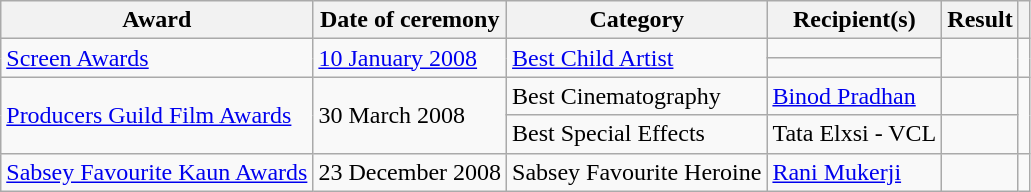<table class="wikitable plainrowheaders sortable">
<tr>
<th scope="col">Award</th>
<th scope="col">Date of ceremony</th>
<th scope="col">Category</th>
<th scope="col">Recipient(s)</th>
<th scope="col" class="unsortable">Result</th>
<th scope="col" class="unsortable"></th>
</tr>
<tr>
<td rowspan="2"><a href='#'>Screen Awards</a></td>
<td rowspan="2"><a href='#'>10 January 2008</a></td>
<td rowspan="2"><a href='#'>Best Child Artist</a></td>
<td></td>
<td rowspan="2"></td>
</tr>
<tr>
<td Angelina Idnani></td>
</tr>
<tr>
<td rowspan="2" scope="row"><a href='#'>Producers Guild Film Awards</a></td>
<td rowspan="2">30 March 2008</td>
<td>Best Cinematography</td>
<td><a href='#'>Binod Pradhan</a></td>
<td></td>
<td rowspan="2"></td>
</tr>
<tr>
<td>Best Special Effects</td>
<td>Tata Elxsi - VCL</td>
<td></td>
</tr>
<tr>
<td scope="row"><a href='#'>Sabsey Favourite Kaun Awards</a></td>
<td>23 December 2008</td>
<td>Sabsey Favourite Heroine</td>
<td><a href='#'>Rani Mukerji</a></td>
<td></td>
<td></td>
</tr>
</table>
